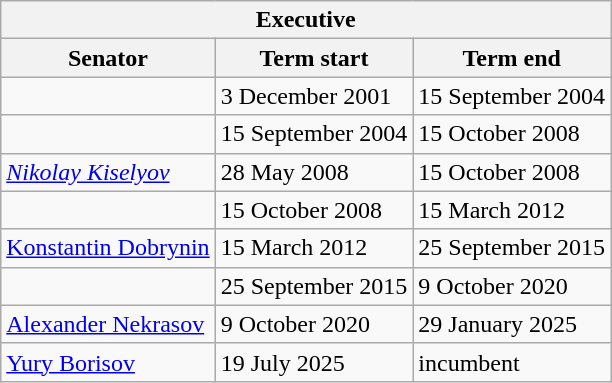<table class="wikitable sortable">
<tr>
<th colspan=3>Executive</th>
</tr>
<tr>
<th>Senator</th>
<th>Term start</th>
<th>Term end</th>
</tr>
<tr>
<td></td>
<td>3 December 2001</td>
<td>15 September 2004</td>
</tr>
<tr>
<td></td>
<td>15 September 2004</td>
<td>15 October 2008</td>
</tr>
<tr>
<td><em><a href='#'>Nikolay Kiselyov</a></em></td>
<td>28 May 2008</td>
<td>15 October 2008</td>
</tr>
<tr>
<td></td>
<td>15 October 2008</td>
<td>15 March 2012</td>
</tr>
<tr>
<td><a href='#'>Konstantin Dobrynin</a></td>
<td>15 March 2012</td>
<td>25 September 2015</td>
</tr>
<tr>
<td></td>
<td>25 September 2015</td>
<td>9 October 2020</td>
</tr>
<tr>
<td><a href='#'>Alexander Nekrasov</a></td>
<td>9 October 2020</td>
<td>29 January 2025</td>
</tr>
<tr>
<td><a href='#'>Yury Borisov</a></td>
<td>19 July 2025</td>
<td>incumbent</td>
</tr>
</table>
